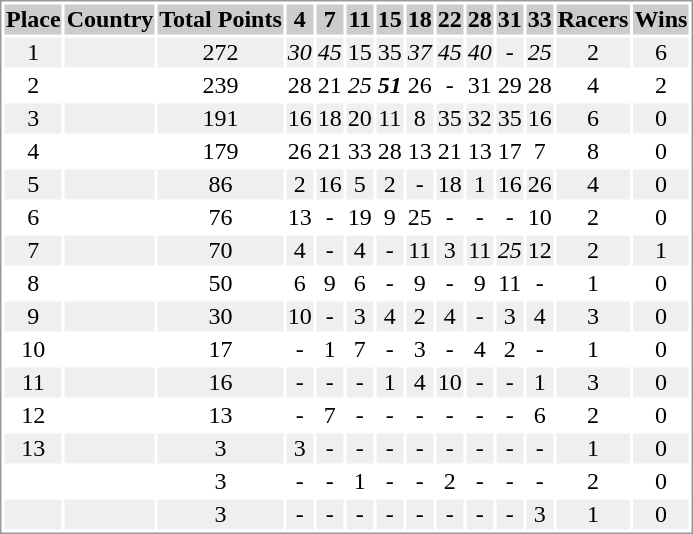<table border="0" style="border: 1px solid #999; background-color:#FFFFFF; text-align:center">
<tr align="center" bgcolor="#CCCCCC">
<th>Place</th>
<th>Country</th>
<th>Total Points</th>
<th>4</th>
<th>7</th>
<th>11</th>
<th>15</th>
<th>18</th>
<th>22</th>
<th>28</th>
<th>31</th>
<th>33</th>
<th>Racers</th>
<th>Wins</th>
</tr>
<tr bgcolor="#EFEFEF">
<td>1</td>
<td align="left"></td>
<td>272</td>
<td><em>30</em></td>
<td><em>45</em></td>
<td>15</td>
<td>35</td>
<td><em>37</em></td>
<td><em>45</em></td>
<td><em>40</em></td>
<td>-</td>
<td><em>25</em></td>
<td>2</td>
<td>6</td>
</tr>
<tr>
<td>2</td>
<td align="left"></td>
<td>239</td>
<td>28</td>
<td>21</td>
<td><em>25</em></td>
<td><strong><em>51</em></strong></td>
<td>26</td>
<td>-</td>
<td>31</td>
<td>29</td>
<td>28</td>
<td>4</td>
<td>2</td>
</tr>
<tr bgcolor="#EFEFEF">
<td>3</td>
<td align="left"></td>
<td>191</td>
<td>16</td>
<td>18</td>
<td>20</td>
<td>11</td>
<td>8</td>
<td>35</td>
<td>32</td>
<td>35</td>
<td>16</td>
<td>6</td>
<td>0</td>
</tr>
<tr>
<td>4</td>
<td align="left"></td>
<td>179</td>
<td>26</td>
<td>21</td>
<td>33</td>
<td>28</td>
<td>13</td>
<td>21</td>
<td>13</td>
<td>17</td>
<td>7</td>
<td>8</td>
<td>0</td>
</tr>
<tr bgcolor="#EFEFEF">
<td>5</td>
<td align="left"></td>
<td>86</td>
<td>2</td>
<td>16</td>
<td>5</td>
<td>2</td>
<td>-</td>
<td>18</td>
<td>1</td>
<td>16</td>
<td>26</td>
<td>4</td>
<td>0</td>
</tr>
<tr>
<td>6</td>
<td align="left"></td>
<td>76</td>
<td>13</td>
<td>-</td>
<td>19</td>
<td>9</td>
<td>25</td>
<td>-</td>
<td>-</td>
<td>-</td>
<td>10</td>
<td>2</td>
<td>0</td>
</tr>
<tr bgcolor="#EFEFEF">
<td>7</td>
<td align="left"></td>
<td>70</td>
<td>4</td>
<td>-</td>
<td>4</td>
<td>-</td>
<td>11</td>
<td>3</td>
<td>11</td>
<td><em>25</em></td>
<td>12</td>
<td>2</td>
<td>1</td>
</tr>
<tr>
<td>8</td>
<td align="left"></td>
<td>50</td>
<td>6</td>
<td>9</td>
<td>6</td>
<td>-</td>
<td>9</td>
<td>-</td>
<td>9</td>
<td>11</td>
<td>-</td>
<td>1</td>
<td>0</td>
</tr>
<tr bgcolor="#EFEFEF">
<td>9</td>
<td align="left"></td>
<td>30</td>
<td>10</td>
<td>-</td>
<td>3</td>
<td>4</td>
<td>2</td>
<td>4</td>
<td>-</td>
<td>3</td>
<td>4</td>
<td>3</td>
<td>0</td>
</tr>
<tr>
<td>10</td>
<td align="left"></td>
<td>17</td>
<td>-</td>
<td>1</td>
<td>7</td>
<td>-</td>
<td>3</td>
<td>-</td>
<td>4</td>
<td>2</td>
<td>-</td>
<td>1</td>
<td>0</td>
</tr>
<tr bgcolor="#EFEFEF">
<td>11</td>
<td align="left"></td>
<td>16</td>
<td>-</td>
<td>-</td>
<td>-</td>
<td>1</td>
<td>4</td>
<td>10</td>
<td>-</td>
<td>-</td>
<td>1</td>
<td>3</td>
<td>0</td>
</tr>
<tr>
<td>12</td>
<td align="left"></td>
<td>13</td>
<td>-</td>
<td>7</td>
<td>-</td>
<td>-</td>
<td>-</td>
<td>-</td>
<td>-</td>
<td>-</td>
<td>6</td>
<td>2</td>
<td>0</td>
</tr>
<tr bgcolor="#EFEFEF">
<td>13</td>
<td align="left"></td>
<td>3</td>
<td>3</td>
<td>-</td>
<td>-</td>
<td>-</td>
<td>-</td>
<td>-</td>
<td>-</td>
<td>-</td>
<td>-</td>
<td>1</td>
<td>0</td>
</tr>
<tr>
<td></td>
<td align="left"></td>
<td>3</td>
<td>-</td>
<td>-</td>
<td>1</td>
<td>-</td>
<td>-</td>
<td>2</td>
<td>-</td>
<td>-</td>
<td>-</td>
<td>2</td>
<td>0</td>
</tr>
<tr bgcolor="#EFEFEF">
<td></td>
<td align="left"></td>
<td>3</td>
<td>-</td>
<td>-</td>
<td>-</td>
<td>-</td>
<td>-</td>
<td>-</td>
<td>-</td>
<td>-</td>
<td>3</td>
<td>1</td>
<td>0</td>
</tr>
</table>
